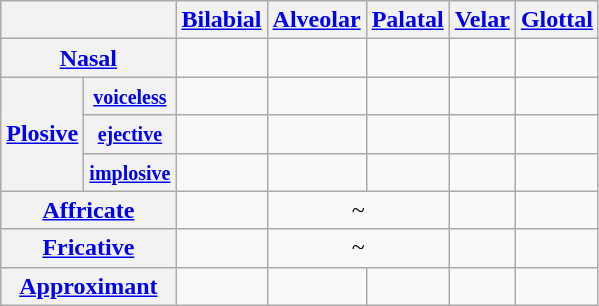<table class="wikitable" style="text-align:center;">
<tr>
<th colspan="2"></th>
<th><a href='#'>Bilabial</a></th>
<th><a href='#'>Alveolar</a></th>
<th><a href='#'>Palatal</a></th>
<th><a href='#'>Velar</a></th>
<th><a href='#'>Glottal</a></th>
</tr>
<tr>
<th colspan="2"><a href='#'>Nasal</a></th>
<td></td>
<td></td>
<td></td>
<td></td>
<td></td>
</tr>
<tr>
<th rowspan="3"><a href='#'>Plosive</a></th>
<th><small><a href='#'>voiceless</a></small></th>
<td></td>
<td></td>
<td></td>
<td></td>
<td></td>
</tr>
<tr>
<th><small><a href='#'>ejective</a></small></th>
<td></td>
<td></td>
<td></td>
<td></td>
<td></td>
</tr>
<tr>
<th><small><a href='#'>implosive</a></small></th>
<td> </td>
<td> </td>
<td></td>
<td></td>
<td></td>
</tr>
<tr>
<th colspan="2"><a href='#'>Affricate</a></th>
<td></td>
<td colspan="2"> ~  </td>
<td></td>
<td></td>
</tr>
<tr>
<th colspan="2"><a href='#'>Fricative</a></th>
<td></td>
<td colspan="2"> ~ </td>
<td></td>
<td></td>
</tr>
<tr>
<th colspan="2"><a href='#'>Approximant</a></th>
<td></td>
<td></td>
<td></td>
<td></td>
<td></td>
</tr>
</table>
